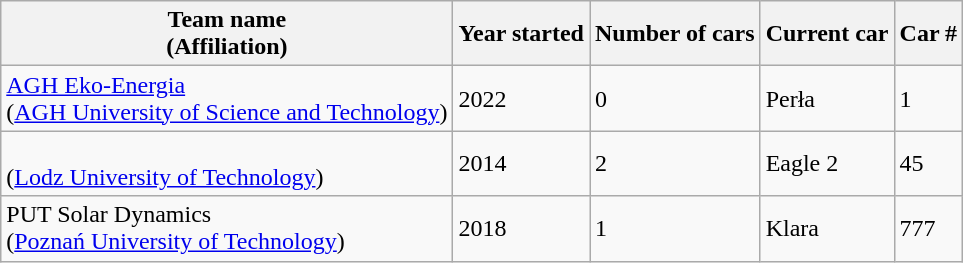<table class="wikitable">
<tr ">
<th><strong>Team name<br>(Affiliation)</strong></th>
<th><strong>Year started</strong></th>
<th><strong>Number of cars</strong></th>
<th><strong>Current car</strong></th>
<th><strong>Car #</strong></th>
</tr>
<tr>
<td><a href='#'>AGH Eko-Energia</a> <br>(<a href='#'>AGH University of Science and Technology</a>)</td>
<td>2022</td>
<td>0</td>
<td>Perła</td>
<td>1</td>
</tr>
<tr>
<td> <br>(<a href='#'>Lodz University of Technology</a>)</td>
<td>2014</td>
<td>2</td>
<td>Eagle 2</td>
<td>45</td>
</tr>
<tr>
<td>PUT Solar Dynamics<br>(<a href='#'>Poznań University of Technology</a>)</td>
<td>2018</td>
<td>1</td>
<td>Klara</td>
<td>777</td>
</tr>
</table>
